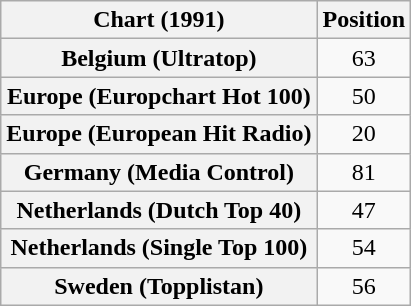<table class="wikitable sortable plainrowheaders" style="text-align:center">
<tr>
<th>Chart (1991)</th>
<th>Position</th>
</tr>
<tr>
<th scope="row">Belgium (Ultratop)</th>
<td>63</td>
</tr>
<tr>
<th scope="row">Europe (Europchart Hot 100)</th>
<td>50</td>
</tr>
<tr>
<th scope="row">Europe (European Hit Radio)</th>
<td>20</td>
</tr>
<tr>
<th scope="row">Germany (Media Control)</th>
<td>81</td>
</tr>
<tr>
<th scope="row">Netherlands (Dutch Top 40)</th>
<td>47</td>
</tr>
<tr>
<th scope="row">Netherlands (Single Top 100)</th>
<td>54</td>
</tr>
<tr>
<th scope="row">Sweden (Topplistan)</th>
<td>56</td>
</tr>
</table>
